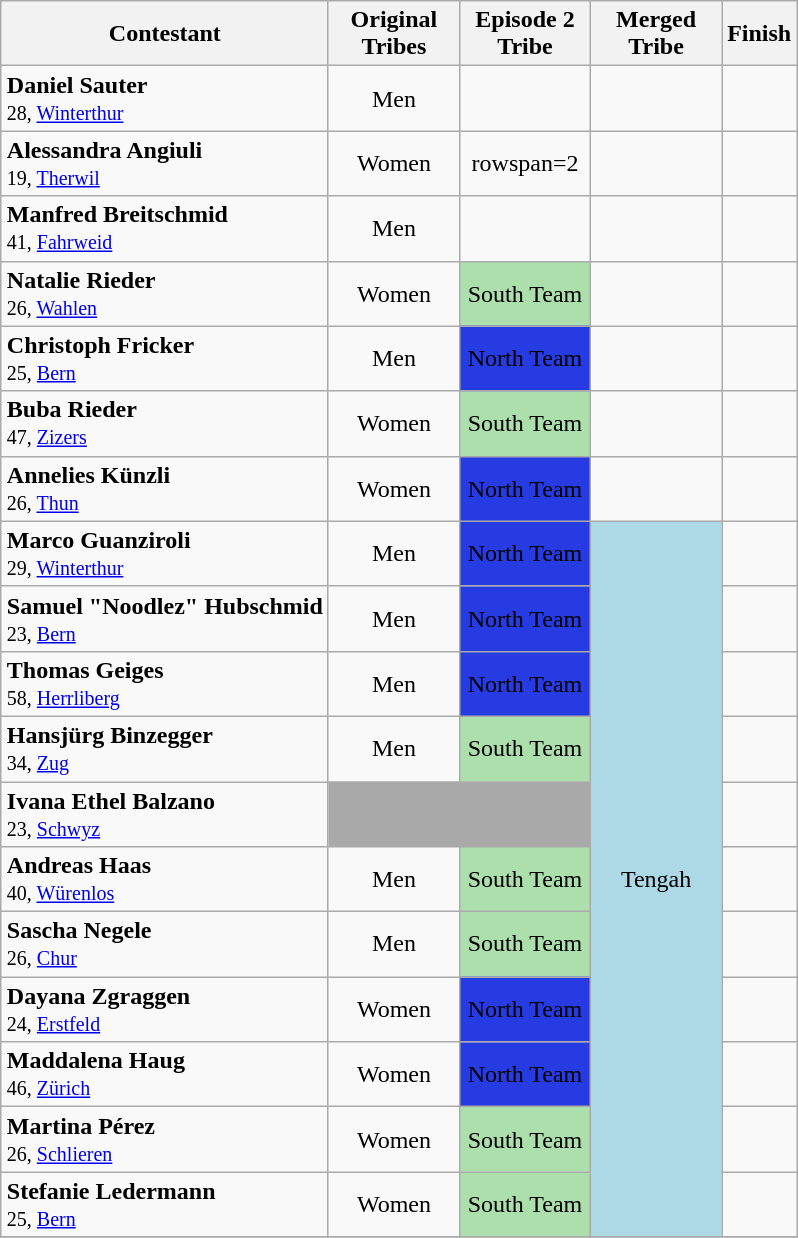<table class="wikitable" style="margin:auto; text-align:center">
<tr>
<th>Contestant</th>
<th width=80>Original<br>Tribes</th>
<th width=80>Episode 2<br>Tribe</th>
<th width=80>Merged<br>Tribe</th>
<th>Finish</th>
</tr>
<tr>
<td align="left"><strong>Daniel Sauter</strong><br><small>28, <a href='#'>Winterthur</a></small></td>
<td>Men</td>
<td></td>
<td></td>
<td></td>
</tr>
<tr>
<td align="left"><strong>Alessandra Angiuli</strong><br><small>19, <a href='#'>Therwil</a></small></td>
<td>Women</td>
<td>rowspan=2 </td>
<td></td>
<td></td>
</tr>
<tr>
<td align="left"><strong>Manfred Breitschmid</strong><br><small>41, <a href='#'>Fahrweid</a></small></td>
<td>Men</td>
<td></td>
<td></td>
</tr>
<tr>
<td align="left"><strong>Natalie Rieder</strong><br><small>26, <a href='#'>Wahlen</a></small></td>
<td>Women</td>
<td bgcolor="#ADDFAD">South Team</td>
<td></td>
<td></td>
</tr>
<tr>
<td align="left"><strong>Christoph Fricker</strong><br><small>25, <a href='#'>Bern</a></small></td>
<td>Men</td>
<td bgcolor="#273BE2"><span>North Team</span></td>
<td></td>
<td></td>
</tr>
<tr>
<td align="left"><strong>Buba Rieder</strong><br><small>47, <a href='#'>Zizers</a></small></td>
<td>Women</td>
<td bgcolor="#ADDFAD">South Team</td>
<td></td>
<td></td>
</tr>
<tr>
<td align="left"><strong>Annelies Künzli</strong><br><small>26, <a href='#'>Thun</a></small></td>
<td>Women</td>
<td bgcolor="#273BE2"><span>North Team</span></td>
<td></td>
<td></td>
</tr>
<tr>
<td align="left"><strong>Marco Guanziroli</strong><br><small>29, <a href='#'>Winterthur</a></small></td>
<td>Men</td>
<td bgcolor="#273BE2"><span>North Team</span></td>
<td bgcolor="lightblue" rowspan=11>Tengah</td>
<td></td>
</tr>
<tr>
<td align="left"><strong>Samuel "Noodlez" Hubschmid</strong><br><small>23, <a href='#'>Bern</a></small></td>
<td>Men</td>
<td bgcolor="#273BE2"><span>North Team</span></td>
<td></td>
</tr>
<tr>
<td align="left"><strong>Thomas Geiges</strong><br><small>58, <a href='#'>Herrliberg</a></small></td>
<td>Men</td>
<td bgcolor="#273BE2"><span>North Team</span></td>
<td></td>
</tr>
<tr>
<td align="left"><strong>Hansjürg Binzegger</strong><br><small>34, <a href='#'>Zug</a></small></td>
<td>Men</td>
<td bgcolor="#ADDFAD">South Team</td>
<td></td>
</tr>
<tr>
<td align="left"><strong>Ivana Ethel Balzano</strong><br><small>23, <a href='#'>Schwyz</a></small></td>
<td bgcolor="darkgray" colspan=2></td>
<td></td>
</tr>
<tr>
<td align="left"><strong>Andreas Haas</strong><br><small>40, <a href='#'>Würenlos</a></small></td>
<td>Men</td>
<td bgcolor="#ADDFAD">South Team</td>
<td></td>
</tr>
<tr>
<td align="left"><strong>Sascha Negele</strong><br><small>26, <a href='#'>Chur</a> </small></td>
<td>Men</td>
<td bgcolor="#ADDFAD">South Team</td>
<td></td>
</tr>
<tr>
<td align="left"><strong>Dayana Zgraggen</strong><br><small>24, <a href='#'>Erstfeld</a></small></td>
<td>Women</td>
<td bgcolor="#273BE2"><span>North Team</span></td>
<td></td>
</tr>
<tr>
<td align="left"><strong>Maddalena Haug</strong><br><small>46, <a href='#'>Zürich</a></small></td>
<td>Women</td>
<td bgcolor="#273BE2"><span>North Team</span></td>
<td></td>
</tr>
<tr>
<td align="left"><strong>Martina Pérez</strong><br><small>26, <a href='#'>Schlieren</a></small></td>
<td>Women</td>
<td bgcolor="#ADDFAD">South Team</td>
<td></td>
</tr>
<tr>
<td align="left"><strong>Stefanie Ledermann</strong><br><small>25, <a href='#'>Bern</a></small></td>
<td>Women</td>
<td bgcolor="#ADDFAD">South Team</td>
<td></td>
</tr>
<tr>
</tr>
</table>
